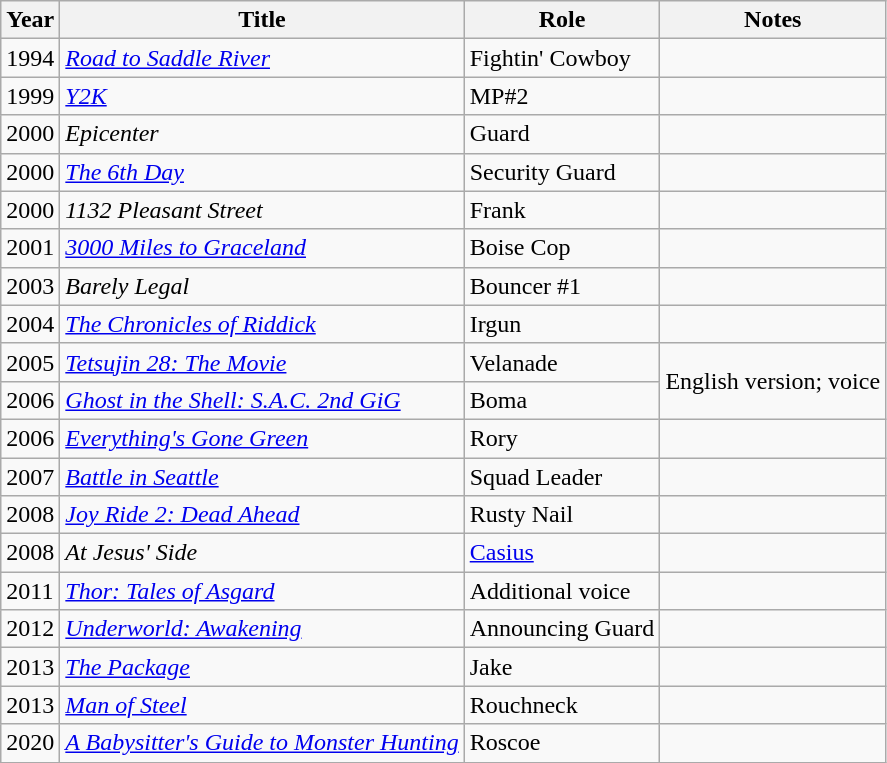<table class="wikitable sortable">
<tr>
<th>Year</th>
<th>Title</th>
<th>Role</th>
<th>Notes</th>
</tr>
<tr>
<td>1994</td>
<td><em><a href='#'>Road to Saddle River</a></em></td>
<td>Fightin' Cowboy</td>
<td></td>
</tr>
<tr>
<td>1999</td>
<td><a href='#'><em>Y2K</em></a></td>
<td>MP#2</td>
<td></td>
</tr>
<tr>
<td>2000</td>
<td><em>Epicenter</em></td>
<td>Guard</td>
<td></td>
</tr>
<tr>
<td>2000</td>
<td><em><a href='#'>The 6th Day</a></em></td>
<td>Security Guard</td>
<td></td>
</tr>
<tr>
<td>2000</td>
<td><em>1132 Pleasant Street</em></td>
<td>Frank</td>
<td></td>
</tr>
<tr>
<td>2001</td>
<td><em><a href='#'>3000 Miles to Graceland</a></em></td>
<td>Boise Cop</td>
<td></td>
</tr>
<tr>
<td>2003</td>
<td><em>Barely Legal</em></td>
<td>Bouncer #1</td>
<td></td>
</tr>
<tr>
<td>2004</td>
<td><em><a href='#'>The Chronicles of Riddick</a></em></td>
<td>Irgun</td>
<td></td>
</tr>
<tr>
<td>2005</td>
<td><em><a href='#'>Tetsujin 28: The Movie</a></em></td>
<td>Velanade</td>
<td rowspan="2">English version; voice</td>
</tr>
<tr>
<td>2006</td>
<td><em><a href='#'>Ghost in the Shell: S.A.C. 2nd GiG</a></em></td>
<td>Boma</td>
</tr>
<tr>
<td>2006</td>
<td><a href='#'><em>Everything's Gone Green</em></a></td>
<td>Rory</td>
<td></td>
</tr>
<tr>
<td>2007</td>
<td><em><a href='#'>Battle in Seattle</a></em></td>
<td>Squad Leader</td>
<td></td>
</tr>
<tr>
<td>2008</td>
<td><em><a href='#'>Joy Ride 2: Dead Ahead</a></em></td>
<td>Rusty Nail</td>
<td></td>
</tr>
<tr>
<td>2008</td>
<td><em>At Jesus' Side</em></td>
<td><a href='#'>Casius</a></td>
<td></td>
</tr>
<tr>
<td>2011</td>
<td><em><a href='#'>Thor: Tales of Asgard</a></em></td>
<td>Additional voice</td>
<td></td>
</tr>
<tr>
<td>2012</td>
<td><em><a href='#'>Underworld: Awakening</a></em></td>
<td>Announcing Guard</td>
<td></td>
</tr>
<tr>
<td>2013</td>
<td><a href='#'><em>The Package</em></a></td>
<td>Jake</td>
<td></td>
</tr>
<tr>
<td>2013</td>
<td><a href='#'><em>Man of Steel</em></a></td>
<td>Rouchneck</td>
<td></td>
</tr>
<tr>
<td>2020</td>
<td><em><a href='#'>A Babysitter's Guide to Monster Hunting</a></em></td>
<td>Roscoe</td>
<td></td>
</tr>
</table>
